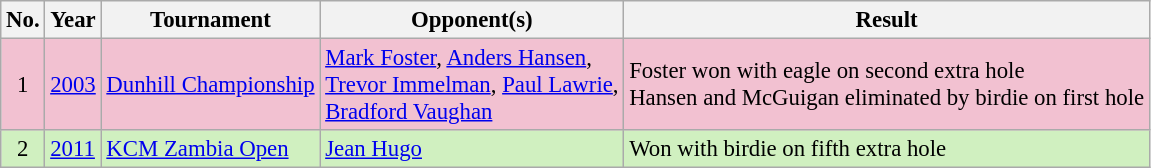<table class="wikitable" style="font-size:95%;">
<tr>
<th>No.</th>
<th>Year</th>
<th>Tournament</th>
<th>Opponent(s)</th>
<th>Result</th>
</tr>
<tr style="background:#F2C1D1;">
<td align=center>1</td>
<td><a href='#'>2003</a></td>
<td><a href='#'>Dunhill Championship</a></td>
<td> <a href='#'>Mark Foster</a>,  <a href='#'>Anders Hansen</a>,<br> <a href='#'>Trevor Immelman</a>,  <a href='#'>Paul Lawrie</a>,<br> <a href='#'>Bradford Vaughan</a></td>
<td>Foster won with eagle on second extra hole<br>Hansen and McGuigan eliminated by birdie on first hole</td>
</tr>
<tr style="background:#D0F0C0;">
<td align=center>2</td>
<td><a href='#'>2011</a></td>
<td><a href='#'>KCM Zambia Open</a></td>
<td> <a href='#'>Jean Hugo</a></td>
<td>Won with birdie on fifth extra hole</td>
</tr>
</table>
